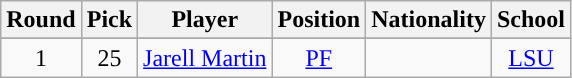<table class="wikitable sortable sortable">
<tr>
<th>Round</th>
<th>Pick</th>
<th>Player</th>
<th>Position</th>
<th>Nationality</th>
<th>School</th>
</tr>
<tr style="text-align: center">
</tr>
<tr style="text-align: center">
<td>1</td>
<td>25</td>
<td><a href='#'>Jarell Martin</a></td>
<td><a href='#'>PF</a></td>
<td></td>
<td><a href='#'>LSU</a></td>
</tr>
</table>
